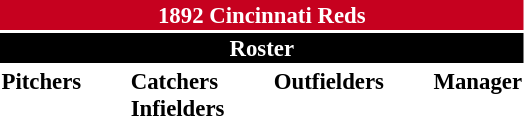<table class="toccolours" style="font-size: 95%;">
<tr>
<th colspan="10" style="background-color: #c6011f; color: white; text-align: center;">1892 Cincinnati Reds</th>
</tr>
<tr>
<td colspan="10" style="background-color: black; color: white; text-align: center;"><strong>Roster</strong></td>
</tr>
<tr>
<td valign="top"><strong>Pitchers</strong><br>












</td>
<td width="25px"></td>
<td valign="top"><strong>Catchers</strong><br>




<strong>Infielders</strong>





</td>
<td width="25px"></td>
<td valign="top"><strong>Outfielders</strong><br>






</td>
<td width="25px"></td>
<td valign="top"><strong>Manager</strong><br></td>
</tr>
</table>
